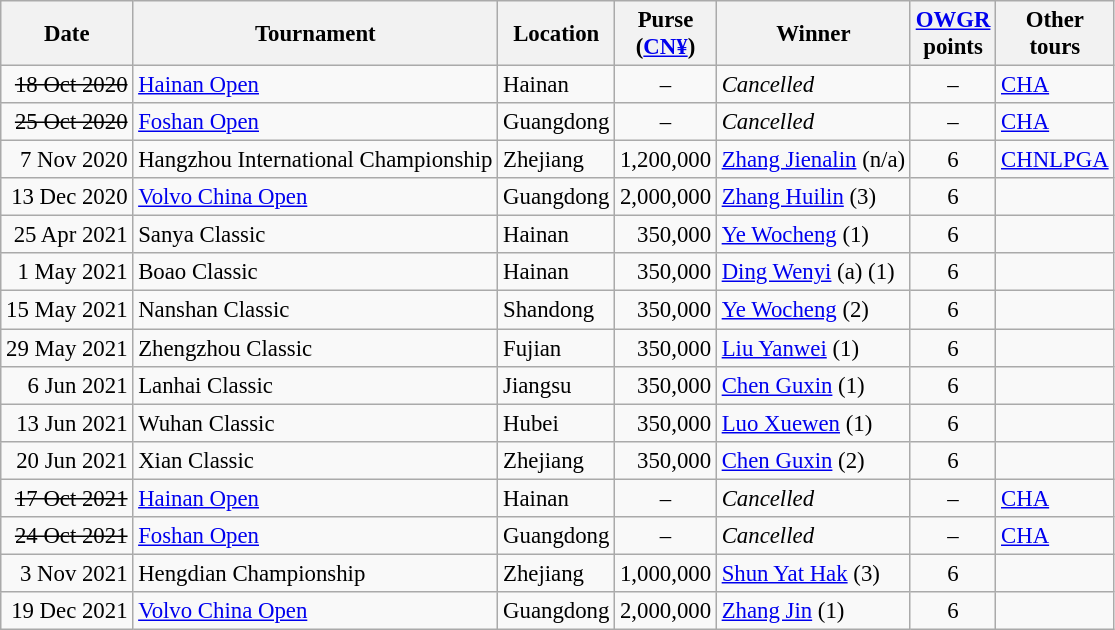<table class="wikitable" style="font-size:95%">
<tr>
<th>Date</th>
<th>Tournament</th>
<th>Location</th>
<th>Purse<br>(<a href='#'>CN¥</a>)</th>
<th>Winner</th>
<th><a href='#'>OWGR</a><br>points</th>
<th>Other<br>tours</th>
</tr>
<tr>
<td align=right><s>18 Oct 2020</s></td>
<td><a href='#'>Hainan Open</a></td>
<td>Hainan</td>
<td align=center>–</td>
<td><em>Cancelled</em></td>
<td align=center>–</td>
<td><a href='#'>CHA</a></td>
</tr>
<tr>
<td align=right><s>25 Oct 2020</s></td>
<td><a href='#'>Foshan Open</a></td>
<td>Guangdong</td>
<td align=center>–</td>
<td><em>Cancelled</em></td>
<td align=center>–</td>
<td><a href='#'>CHA</a></td>
</tr>
<tr>
<td align=right>7 Nov 2020</td>
<td>Hangzhou International Championship</td>
<td>Zhejiang</td>
<td align=right>1,200,000</td>
<td> <a href='#'>Zhang Jienalin</a> (n/a)</td>
<td align=center>6</td>
<td><a href='#'>CHNLPGA</a></td>
</tr>
<tr>
<td align=right>13 Dec 2020</td>
<td><a href='#'>Volvo China Open</a></td>
<td>Guangdong</td>
<td align=right>2,000,000</td>
<td> <a href='#'>Zhang Huilin</a> (3)</td>
<td align=center>6</td>
<td></td>
</tr>
<tr>
<td align=right>25 Apr 2021</td>
<td>Sanya Classic</td>
<td>Hainan</td>
<td align=right>350,000</td>
<td> <a href='#'>Ye Wocheng</a> (1)</td>
<td align=center>6</td>
<td></td>
</tr>
<tr>
<td align=right>1 May 2021</td>
<td>Boao Classic</td>
<td>Hainan</td>
<td align=right>350,000</td>
<td> <a href='#'>Ding Wenyi</a> (a) (1)</td>
<td align=center>6</td>
<td></td>
</tr>
<tr>
<td align=right>15 May 2021</td>
<td>Nanshan Classic</td>
<td>Shandong</td>
<td align=right>350,000</td>
<td> <a href='#'>Ye Wocheng</a> (2)</td>
<td align=center>6</td>
<td></td>
</tr>
<tr>
<td align=right>29 May 2021</td>
<td>Zhengzhou Classic</td>
<td>Fujian</td>
<td align=right>350,000</td>
<td> <a href='#'>Liu Yanwei</a> (1)</td>
<td align=center>6</td>
<td></td>
</tr>
<tr>
<td align=right>6 Jun 2021</td>
<td>Lanhai Classic</td>
<td>Jiangsu</td>
<td align=right>350,000</td>
<td> <a href='#'>Chen Guxin</a> (1)</td>
<td align=center>6</td>
<td></td>
</tr>
<tr>
<td align=right>13 Jun 2021</td>
<td>Wuhan Classic</td>
<td>Hubei</td>
<td align=right>350,000</td>
<td> <a href='#'>Luo Xuewen</a> (1)</td>
<td align=center>6</td>
<td></td>
</tr>
<tr>
<td align=right>20 Jun 2021</td>
<td>Xian Classic</td>
<td>Zhejiang</td>
<td align=right>350,000</td>
<td> <a href='#'>Chen Guxin</a> (2)</td>
<td align=center>6</td>
<td></td>
</tr>
<tr>
<td align=right><s>17 Oct 2021</s></td>
<td><a href='#'>Hainan Open</a></td>
<td>Hainan</td>
<td align=center>–</td>
<td><em>Cancelled</em></td>
<td align=center>–</td>
<td><a href='#'>CHA</a></td>
</tr>
<tr>
<td align=right><s>24 Oct 2021</s></td>
<td><a href='#'>Foshan Open</a></td>
<td>Guangdong</td>
<td align=center>–</td>
<td><em>Cancelled</em></td>
<td align=center>–</td>
<td><a href='#'>CHA</a></td>
</tr>
<tr>
<td align=right>3 Nov 2021</td>
<td>Hengdian Championship</td>
<td>Zhejiang</td>
<td align=right>1,000,000</td>
<td> <a href='#'>Shun Yat Hak</a> (3)</td>
<td align=center>6</td>
<td></td>
</tr>
<tr>
<td align=right>19 Dec 2021</td>
<td><a href='#'>Volvo China Open</a></td>
<td>Guangdong</td>
<td align=right>2,000,000</td>
<td> <a href='#'>Zhang Jin</a> (1)</td>
<td align=center>6</td>
<td></td>
</tr>
</table>
